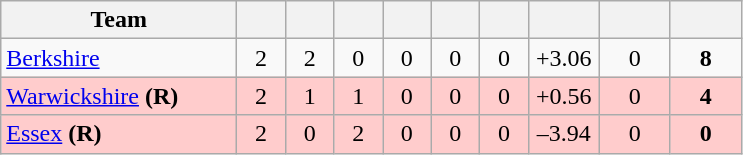<table class="wikitable" style="text-align:center">
<tr>
<th width="150">Team</th>
<th width="25"></th>
<th width="25"></th>
<th width="25"></th>
<th width="25"></th>
<th width="25"></th>
<th width="25"></th>
<th width="40"></th>
<th width="40"></th>
<th width="40"></th>
</tr>
<tr>
<td style="text-align:left"><a href='#'>Berkshire</a></td>
<td>2</td>
<td>2</td>
<td>0</td>
<td>0</td>
<td>0</td>
<td>0</td>
<td>+3.06</td>
<td>0</td>
<td><strong>8</strong></td>
</tr>
<tr style="background:#ffcccc">
<td style="text-align:left"><a href='#'>Warwickshire</a> <strong>(R)</strong></td>
<td>2</td>
<td>1</td>
<td>1</td>
<td>0</td>
<td>0</td>
<td>0</td>
<td>+0.56</td>
<td>0</td>
<td><strong>4</strong></td>
</tr>
<tr style="background:#ffcccc">
<td style="text-align:left"><a href='#'>Essex</a> <strong>(R)</strong></td>
<td>2</td>
<td>0</td>
<td>2</td>
<td>0</td>
<td>0</td>
<td>0</td>
<td>–3.94</td>
<td>0</td>
<td><strong>0</strong></td>
</tr>
</table>
